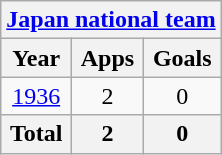<table class="wikitable" style="text-align:center">
<tr>
<th colspan=3><a href='#'>Japan national team</a></th>
</tr>
<tr>
<th>Year</th>
<th>Apps</th>
<th>Goals</th>
</tr>
<tr>
<td><a href='#'>1936</a></td>
<td>2</td>
<td>0</td>
</tr>
<tr>
<th>Total</th>
<th>2</th>
<th>0</th>
</tr>
</table>
